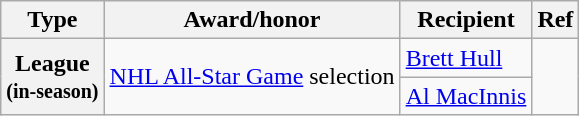<table class="wikitable">
<tr>
<th scope="col">Type</th>
<th scope="col">Award/honor</th>
<th scope="col">Recipient</th>
<th scope="col">Ref</th>
</tr>
<tr>
<th scope="row" rowspan=2>League<br><small>(in-season)</small></th>
<td rowspan=2><a href='#'>NHL All-Star Game</a> selection</td>
<td><a href='#'>Brett Hull</a></td>
<td rowspan=2></td>
</tr>
<tr>
<td><a href='#'>Al MacInnis</a></td>
</tr>
</table>
